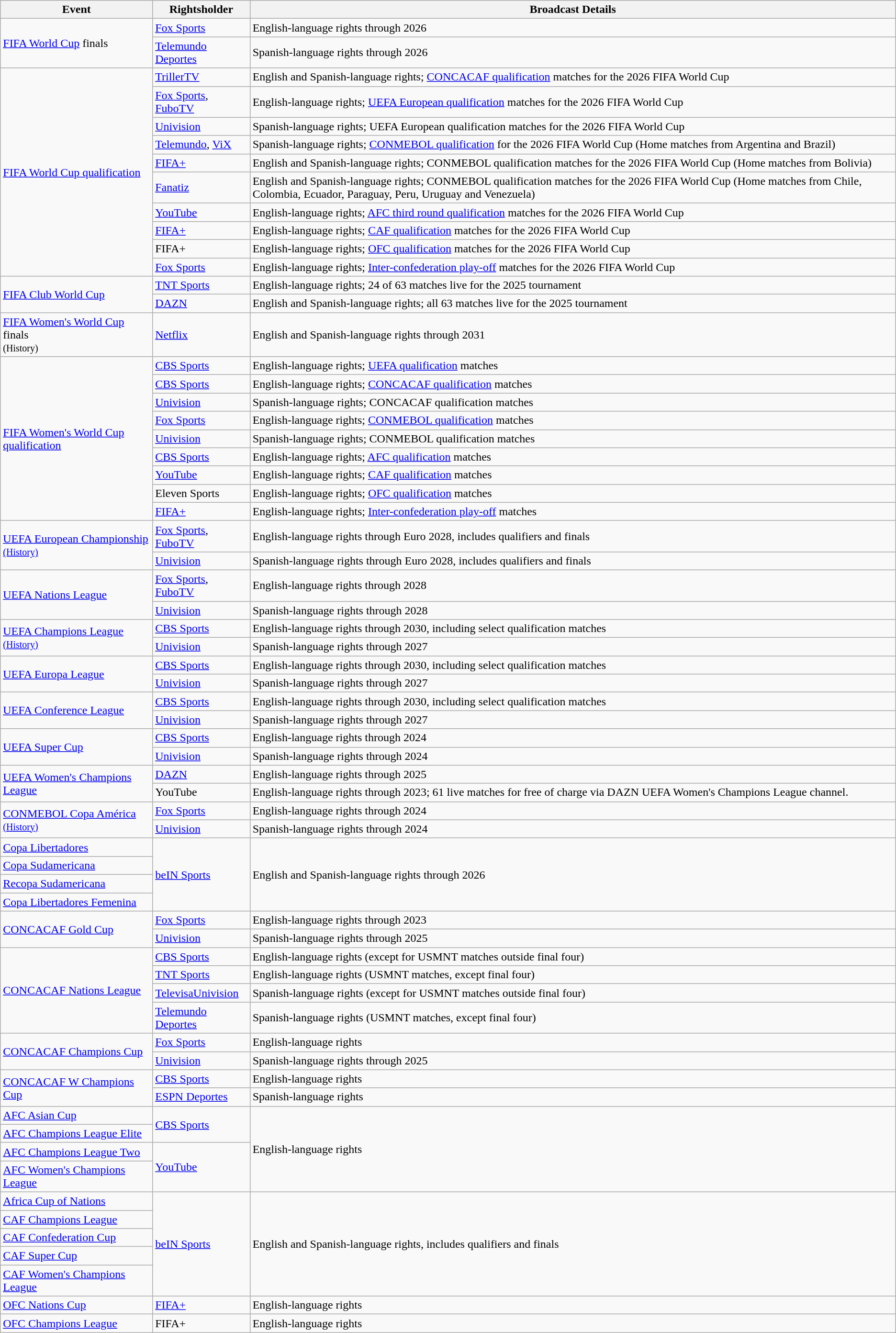<table class="wikitable">
<tr>
<th>Event</th>
<th>Rightsholder</th>
<th>Broadcast Details</th>
</tr>
<tr>
<td rowspan="2"><a href='#'>FIFA World Cup</a> finals</td>
<td><a href='#'>Fox Sports</a></td>
<td>English-language rights through 2026</td>
</tr>
<tr>
<td><a href='#'>Telemundo Deportes</a></td>
<td>Spanish-language rights through 2026</td>
</tr>
<tr>
<td rowspan="10"><a href='#'>FIFA World Cup qualification</a></td>
<td><a href='#'>TrillerTV</a></td>
<td>English and Spanish-language rights; <a href='#'>CONCACAF qualification</a> matches for the 2026 FIFA World Cup</td>
</tr>
<tr>
<td><a href='#'>Fox Sports</a>, <a href='#'>FuboTV</a></td>
<td>English-language rights; <a href='#'>UEFA European qualification</a> matches for the 2026 FIFA World Cup</td>
</tr>
<tr>
<td><a href='#'>Univision</a></td>
<td>Spanish-language rights; UEFA European qualification matches for the 2026 FIFA World Cup</td>
</tr>
<tr>
<td><a href='#'>Telemundo</a>, <a href='#'>ViX</a></td>
<td>Spanish-language rights; <a href='#'>CONMEBOL qualification</a> for the 2026 FIFA World Cup (Home matches from Argentina and Brazil) </td>
</tr>
<tr>
<td><a href='#'>FIFA+</a></td>
<td>English and Spanish-language rights; CONMEBOL qualification matches for the 2026 FIFA World Cup (Home matches from Bolivia)</td>
</tr>
<tr>
<td><a href='#'>Fanatiz</a></td>
<td>English and Spanish-language rights; CONMEBOL qualification matches for the 2026 FIFA World Cup (Home matches from Chile, Colombia, Ecuador, Paraguay, Peru, Uruguay and Venezuela) </td>
</tr>
<tr>
<td><a href='#'>YouTube</a></td>
<td>English-language rights; <a href='#'>AFC third round qualification</a> matches for the 2026 FIFA World Cup</td>
</tr>
<tr>
<td><a href='#'>FIFA+</a></td>
<td>English-language rights; <a href='#'>CAF qualification</a> matches for the 2026 FIFA World Cup</td>
</tr>
<tr>
<td>FIFA+</td>
<td>English-language rights; <a href='#'>OFC qualification</a> matches for the 2026 FIFA World Cup</td>
</tr>
<tr>
<td><a href='#'>Fox Sports</a></td>
<td>English-language rights; <a href='#'>Inter-confederation play-off</a> matches for the 2026 FIFA World Cup</td>
</tr>
<tr>
<td rowspan=2><a href='#'>FIFA Club World Cup</a></td>
<td><a href='#'>TNT Sports</a> </td>
<td>English-language rights; 24 of 63 matches live for the 2025 tournament</td>
</tr>
<tr>
<td><a href='#'>DAZN</a></td>
<td>English and Spanish-language rights; all 63 matches live for the 2025 tournament</td>
</tr>
<tr>
<td><a href='#'>FIFA Women's World Cup</a> finals<br><small>(History)</small></td>
<td><a href='#'>Netflix</a></td>
<td>English and Spanish-language rights through 2031</td>
</tr>
<tr>
<td rowspan="9"><a href='#'>FIFA Women's World Cup qualification</a></td>
<td><a href='#'>CBS Sports</a></td>
<td>English-language rights; <a href='#'>UEFA qualification</a> matches</td>
</tr>
<tr>
<td><a href='#'>CBS Sports</a></td>
<td>English-language rights; <a href='#'>CONCACAF qualification</a> matches</td>
</tr>
<tr>
<td><a href='#'>Univision</a></td>
<td>Spanish-language rights; CONCACAF qualification matches</td>
</tr>
<tr>
<td><a href='#'>Fox Sports</a></td>
<td>English-language rights; <a href='#'>CONMEBOL qualification</a> matches</td>
</tr>
<tr>
<td><a href='#'>Univision</a></td>
<td>Spanish-language rights; CONMEBOL qualification matches</td>
</tr>
<tr>
<td><a href='#'>CBS Sports</a></td>
<td>English-language rights; <a href='#'>AFC qualification</a> matches</td>
</tr>
<tr>
<td><a href='#'>YouTube</a></td>
<td>English-language rights; <a href='#'>CAF qualification</a> matches</td>
</tr>
<tr>
<td>Eleven Sports</td>
<td>English-language rights; <a href='#'>OFC qualification</a> matches</td>
</tr>
<tr>
<td><a href='#'>FIFA+</a></td>
<td>English-language rights; <a href='#'>Inter-confederation play-off</a> matches</td>
</tr>
<tr>
<td rowspan="2"><a href='#'>UEFA European Championship</a><br><small><a href='#'>(History)</a></small></td>
<td><a href='#'>Fox Sports</a>, <a href='#'>FuboTV</a></td>
<td>English-language rights through Euro 2028, includes qualifiers and finals</td>
</tr>
<tr>
<td><a href='#'>Univision</a></td>
<td>Spanish-language rights through Euro 2028, includes qualifiers and finals</td>
</tr>
<tr>
<td rowspan="2"><a href='#'>UEFA Nations League</a></td>
<td><a href='#'>Fox Sports</a>, <a href='#'>FuboTV</a></td>
<td>English-language rights through 2028</td>
</tr>
<tr>
<td><a href='#'>Univision</a></td>
<td>Spanish-language rights through 2028</td>
</tr>
<tr>
<td rowspan="2"><a href='#'>UEFA Champions League</a><br><small><a href='#'>(History)</a></small></td>
<td><a href='#'>CBS Sports</a></td>
<td>English-language rights through 2030, including select qualification matches</td>
</tr>
<tr>
<td><a href='#'>Univision</a></td>
<td>Spanish-language rights through 2027</td>
</tr>
<tr>
<td rowspan="2"><a href='#'>UEFA Europa League</a></td>
<td><a href='#'>CBS Sports</a></td>
<td>English-language rights through 2030, including select qualification matches</td>
</tr>
<tr>
<td><a href='#'>Univision</a></td>
<td>Spanish-language rights through 2027</td>
</tr>
<tr>
<td rowspan="2"><a href='#'>UEFA Conference League</a></td>
<td><a href='#'>CBS Sports</a></td>
<td>English-language rights through 2030, including select qualification matches</td>
</tr>
<tr>
<td><a href='#'>Univision</a></td>
<td>Spanish-language rights through 2027</td>
</tr>
<tr>
<td rowspan="2"><a href='#'>UEFA Super Cup</a></td>
<td><a href='#'>CBS Sports</a></td>
<td>English-language rights through 2024</td>
</tr>
<tr>
<td><a href='#'>Univision</a></td>
<td>Spanish-language rights through 2024</td>
</tr>
<tr>
<td rowspan="2"><a href='#'>UEFA Women's Champions League</a></td>
<td><a href='#'>DAZN</a></td>
<td>English-language rights through 2025</td>
</tr>
<tr>
<td>YouTube</td>
<td>English-language rights through 2023; 61 live matches for free of charge via DAZN UEFA Women's Champions League channel.</td>
</tr>
<tr>
<td rowspan="2"><a href='#'>CONMEBOL Copa América</a><br><small><a href='#'>(History)</a></small></td>
<td><a href='#'>Fox Sports</a></td>
<td>English-language rights through 2024</td>
</tr>
<tr>
<td><a href='#'>Univision</a></td>
<td>Spanish-language rights through 2024</td>
</tr>
<tr>
<td><a href='#'>Copa Libertadores</a></td>
<td rowspan="4"><a href='#'>beIN Sports</a></td>
<td rowspan="4">English and Spanish-language rights through 2026</td>
</tr>
<tr>
<td><a href='#'>Copa Sudamericana</a></td>
</tr>
<tr>
<td><a href='#'>Recopa Sudamericana</a></td>
</tr>
<tr>
<td><a href='#'>Copa Libertadores Femenina</a></td>
</tr>
<tr>
<td rowspan="2"><a href='#'>CONCACAF Gold Cup</a></td>
<td><a href='#'>Fox Sports</a></td>
<td>English-language rights through 2023</td>
</tr>
<tr>
<td><a href='#'>Univision</a></td>
<td>Spanish-language rights through 2025</td>
</tr>
<tr>
<td rowspan="4"><a href='#'>CONCACAF Nations League</a></td>
<td><a href='#'>CBS Sports</a> </td>
<td>English-language rights (except for USMNT matches outside final four)</td>
</tr>
<tr>
<td><a href='#'>TNT Sports</a> </td>
<td>English-language rights (USMNT matches, except final four)</td>
</tr>
<tr>
<td><a href='#'>TelevisaUnivision</a> </td>
<td>Spanish-language rights (except for USMNT matches outside final four)</td>
</tr>
<tr>
<td><a href='#'>Telemundo Deportes</a> </td>
<td>Spanish-language rights (USMNT matches, except final four)</td>
</tr>
<tr>
<td rowspan="2"><a href='#'>CONCACAF Champions Cup</a></td>
<td><a href='#'>Fox Sports</a></td>
<td>English-language rights</td>
</tr>
<tr>
<td><a href='#'>Univision</a></td>
<td>Spanish-language rights through 2025</td>
</tr>
<tr>
<td rowspan="2"><a href='#'>CONCACAF W Champions Cup</a></td>
<td><a href='#'>CBS Sports</a></td>
<td>English-language rights</td>
</tr>
<tr>
<td><a href='#'>ESPN Deportes</a></td>
<td>Spanish-language rights</td>
</tr>
<tr>
<td><a href='#'>AFC Asian Cup</a></td>
<td rowspan="2"><a href='#'>CBS Sports</a></td>
<td rowspan="4">English-language rights</td>
</tr>
<tr>
<td><a href='#'>AFC Champions League Elite</a></td>
</tr>
<tr>
<td><a href='#'>AFC Champions League Two</a></td>
<td rowspan="2"><a href='#'>YouTube</a></td>
</tr>
<tr>
<td><a href='#'>AFC Women's Champions League</a></td>
</tr>
<tr>
<td><a href='#'>Africa Cup of Nations</a></td>
<td rowspan="5"><a href='#'>beIN Sports</a></td>
<td rowspan="5">English and Spanish-language rights, includes qualifiers and finals</td>
</tr>
<tr>
<td><a href='#'>CAF Champions League</a></td>
</tr>
<tr>
<td><a href='#'>CAF Confederation Cup</a></td>
</tr>
<tr>
<td><a href='#'>CAF Super Cup</a></td>
</tr>
<tr>
<td><a href='#'>CAF Women's Champions League</a></td>
</tr>
<tr>
<td><a href='#'>OFC Nations Cup</a></td>
<td><a href='#'>FIFA+</a></td>
<td>English-language rights</td>
</tr>
<tr>
<td><a href='#'>OFC Champions League</a></td>
<td>FIFA+</td>
<td>English-language rights</td>
</tr>
</table>
